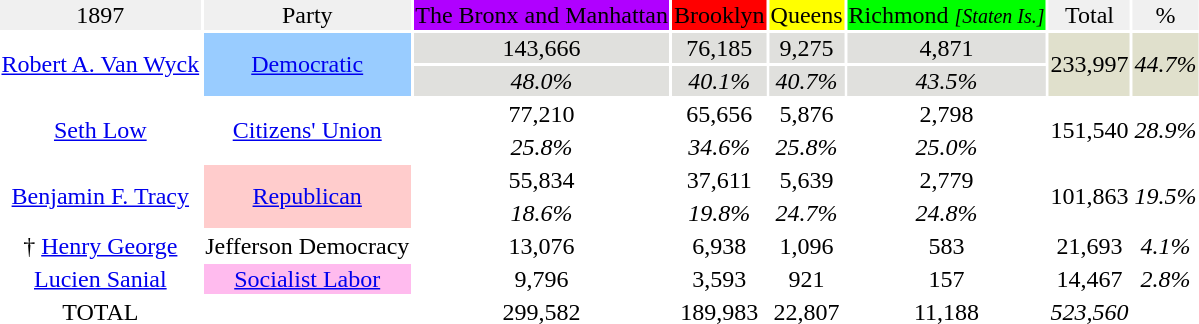<table - style="text-align:center;">
<tr>
<td style="background:#f0f0f0;">1897</td>
<td style="background:#f0f0f0;">Party</td>
<td style="background:#b000ff;">The Bronx and Manhattan</td>
<td style="background:red;">Brooklyn</td>
<td style="background:yellow;">Queens</td>
<td style="background:lime;">Richmond <small><em>[Staten Is.]</em></small></td>
<td style="background:#f0f0f0;">Total</td>
<td style="background:#f0f0f0;">%</td>
</tr>
<tr>
<td rowspan="2"><a href='#'>Robert A. Van Wyck</a></td>
<td rowspan="2" style="background:#9cf;"><a href='#'>Democratic</a></td>
<td style="background:#e0e0dd;">143,666</td>
<td style="background:#e0e0dd;">76,185</td>
<td style="background:#e0e0dd;">9,275</td>
<td style="background:#e0e0dd;">4,871</td>
<td rowspan="2" style="background:#e0e0cc;">233,997</td>
<td rowspan="2" style="background:#e0e0cc;"><em>44.7%</em></td>
</tr>
<tr style="background:#e0e0dd;">
<td><em>48.0%</em></td>
<td style="background:#e0e0dd;"><em>40.1%</em></td>
<td style="background:#e0e0dd;"><em>40.7%</em></td>
<td style="background:#e0e0dd;"><em>43.5%</em></td>
</tr>
<tr>
<td rowspan="2"><a href='#'>Seth Low</a></td>
<td rowspan="2"><a href='#'>Citizens' Union</a></td>
<td>77,210</td>
<td>65,656</td>
<td>5,876</td>
<td>2,798</td>
<td rowspan="2">151,540</td>
<td rowspan="2"><em>28.9%</em></td>
</tr>
<tr>
<td><em>25.8%</em></td>
<td><em>34.6%</em></td>
<td><em>25.8%</em></td>
<td><em>25.0%</em></td>
</tr>
<tr>
<td rowspan="2"><a href='#'>Benjamin F. Tracy</a></td>
<td rowspan="2" style="background:#fcc;"><a href='#'>Republican</a></td>
<td>55,834</td>
<td>37,611</td>
<td>5,639</td>
<td>2,779</td>
<td rowspan="2">101,863</td>
<td rowspan="2"><em>19.5%</em></td>
</tr>
<tr>
<td><em>18.6%</em></td>
<td><em>19.8%</em></td>
<td><em>24.7%</em></td>
<td><em>24.8%</em></td>
</tr>
<tr>
<td>† <a href='#'>Henry George</a></td>
<td>Jefferson Democracy</td>
<td>13,076</td>
<td>6,938</td>
<td>1,096</td>
<td>583</td>
<td>21,693</td>
<td><em>4.1%</em></td>
</tr>
<tr>
<td><a href='#'>Lucien Sanial</a></td>
<td style="background:#fbe;"><a href='#'>Socialist Labor</a></td>
<td>9,796</td>
<td>3,593</td>
<td>921</td>
<td>157</td>
<td>14,467</td>
<td><em>2.8%</em></td>
</tr>
<tr>
<td>TOTAL</td>
<td></td>
<td>299,582</td>
<td>189,983</td>
<td>22,807</td>
<td>11,188</td>
<td><em>523,560</em></td>
<td></td>
</tr>
</table>
